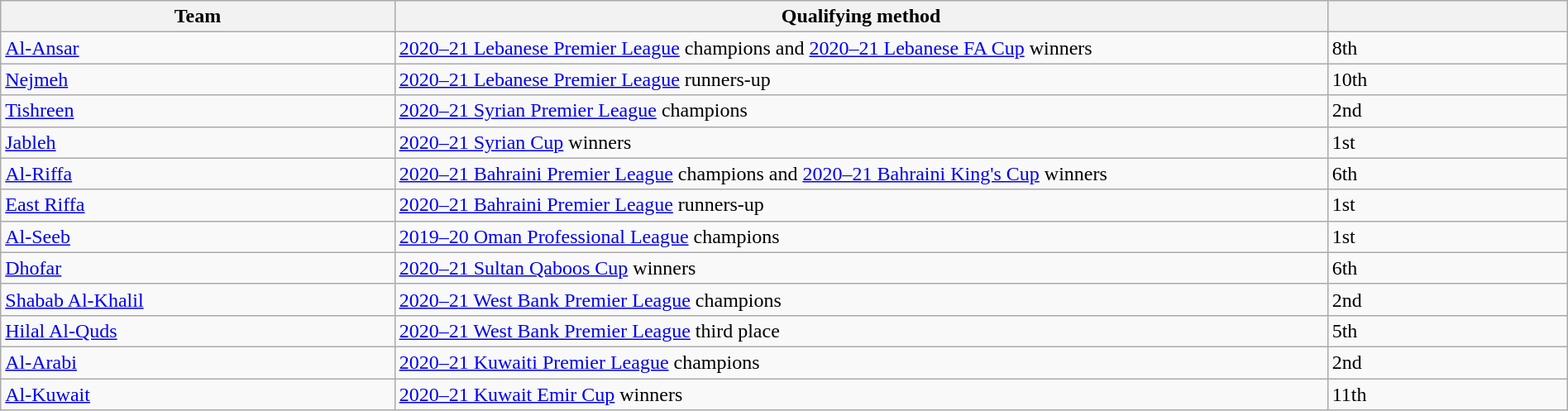<table class="wikitable" style="table-layout:fixed;width:100%;">
<tr>
<th width=25%>Team</th>
<th width=60%>Qualifying method</th>
<th width=15%> </th>
</tr>
<tr>
<td> <a href='#'>Al-Ansar</a></td>
<td><a href='#'>2020–21 Lebanese Premier League</a> champions and <a href='#'>2020–21 Lebanese FA Cup</a> winners</td>
<td>8th </td>
</tr>
<tr>
<td> <a href='#'>Nejmeh</a></td>
<td><a href='#'>2020–21 Lebanese Premier League</a> runners-up</td>
<td>10th </td>
</tr>
<tr>
<td> <a href='#'>Tishreen</a></td>
<td><a href='#'>2020–21 Syrian Premier League</a> champions</td>
<td>2nd </td>
</tr>
<tr>
<td> <a href='#'>Jableh</a></td>
<td><a href='#'>2020–21 Syrian Cup</a> winners</td>
<td>1st</td>
</tr>
<tr>
<td> <a href='#'>Al-Riffa</a></td>
<td><a href='#'>2020–21 Bahraini Premier League</a> champions and <a href='#'>2020–21 Bahraini King's Cup</a> winners</td>
<td>6th </td>
</tr>
<tr>
<td> <a href='#'>East Riffa</a></td>
<td><a href='#'>2020–21 Bahraini Premier League</a> runners-up</td>
<td>1st</td>
</tr>
<tr>
<td> <a href='#'>Al-Seeb</a></td>
<td><a href='#'>2019–20 Oman Professional League</a> champions</td>
<td>1st</td>
</tr>
<tr>
<td> <a href='#'>Dhofar</a></td>
<td><a href='#'>2020–21 Sultan Qaboos Cup</a> winners</td>
<td>6th </td>
</tr>
<tr>
<td> <a href='#'>Shabab Al-Khalil</a></td>
<td><a href='#'>2020–21 West Bank Premier League</a> champions</td>
<td>2nd </td>
</tr>
<tr>
<td> <a href='#'>Hilal Al-Quds</a></td>
<td><a href='#'>2020–21 West Bank Premier League</a> third place</td>
<td>5th </td>
</tr>
<tr>
<td> <a href='#'>Al-Arabi</a></td>
<td><a href='#'>2020–21 Kuwaiti Premier League</a> champions</td>
<td>2nd </td>
</tr>
<tr>
<td> <a href='#'>Al-Kuwait</a></td>
<td><a href='#'>2020–21 Kuwait Emir Cup</a> winners</td>
<td>11th </td>
</tr>
</table>
